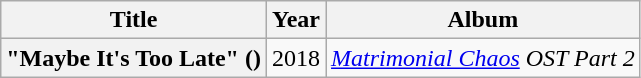<table class="wikitable plainrowheaders" style="text-align:center;">
<tr>
<th>Title</th>
<th>Year</th>
<th>Album</th>
</tr>
<tr>
<th scope=row>"Maybe It's Too Late" ()</th>
<td>2018</td>
<td><em><a href='#'>Matrimonial Chaos</a> OST Part 2</em></td>
</tr>
</table>
